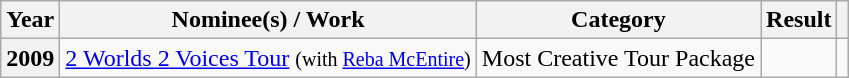<table class="wikitable plainrowheaders">
<tr>
<th>Year</th>
<th>Nominee(s) / Work</th>
<th>Category</th>
<th>Result</th>
<th></th>
</tr>
<tr>
<th scope="row">2009</th>
<td><a href='#'>2 Worlds 2 Voices Tour</a> <small>(with <a href='#'>Reba McEntire</a>)</small></td>
<td>Most Creative Tour Package</td>
<td></td>
<td align="center"></td>
</tr>
</table>
